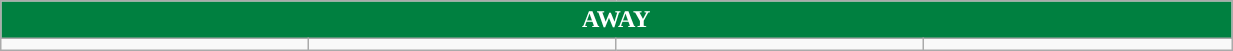<table class="wikitable collapsible collapsed" style="width:65%">
<tr>
<th colspan=6 ! style="color:white; background:#008040">AWAY</th>
</tr>
<tr>
<td></td>
<td></td>
<td></td>
<td></td>
</tr>
</table>
